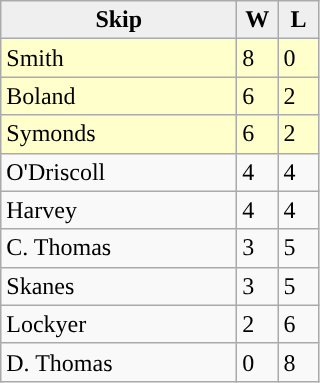<table class="wikitable">
<tr>
<th style="background:#efefef; width:150px;">Skip</th>
<th style="background:#efefef; width:20px;">W</th>
<th style="background:#efefef; width:20px;">L</th>
</tr>
<tr style="background:#ffffcc;">
<td>Smith</td>
<td>8</td>
<td>0</td>
</tr>
<tr style="background:#ffffcc;">
<td>Boland</td>
<td>6</td>
<td>2</td>
</tr>
<tr style="background:#ffffcc;">
<td>Symonds</td>
<td>6</td>
<td>2</td>
</tr>
<tr>
<td>O'Driscoll</td>
<td>4</td>
<td>4</td>
</tr>
<tr>
<td>Harvey</td>
<td>4</td>
<td>4</td>
</tr>
<tr>
<td>C. Thomas</td>
<td>3</td>
<td>5</td>
</tr>
<tr>
<td>Skanes</td>
<td>3</td>
<td>5</td>
</tr>
<tr>
<td>Lockyer</td>
<td>2</td>
<td>6</td>
</tr>
<tr>
<td>D. Thomas</td>
<td>0</td>
<td>8</td>
</tr>
</table>
